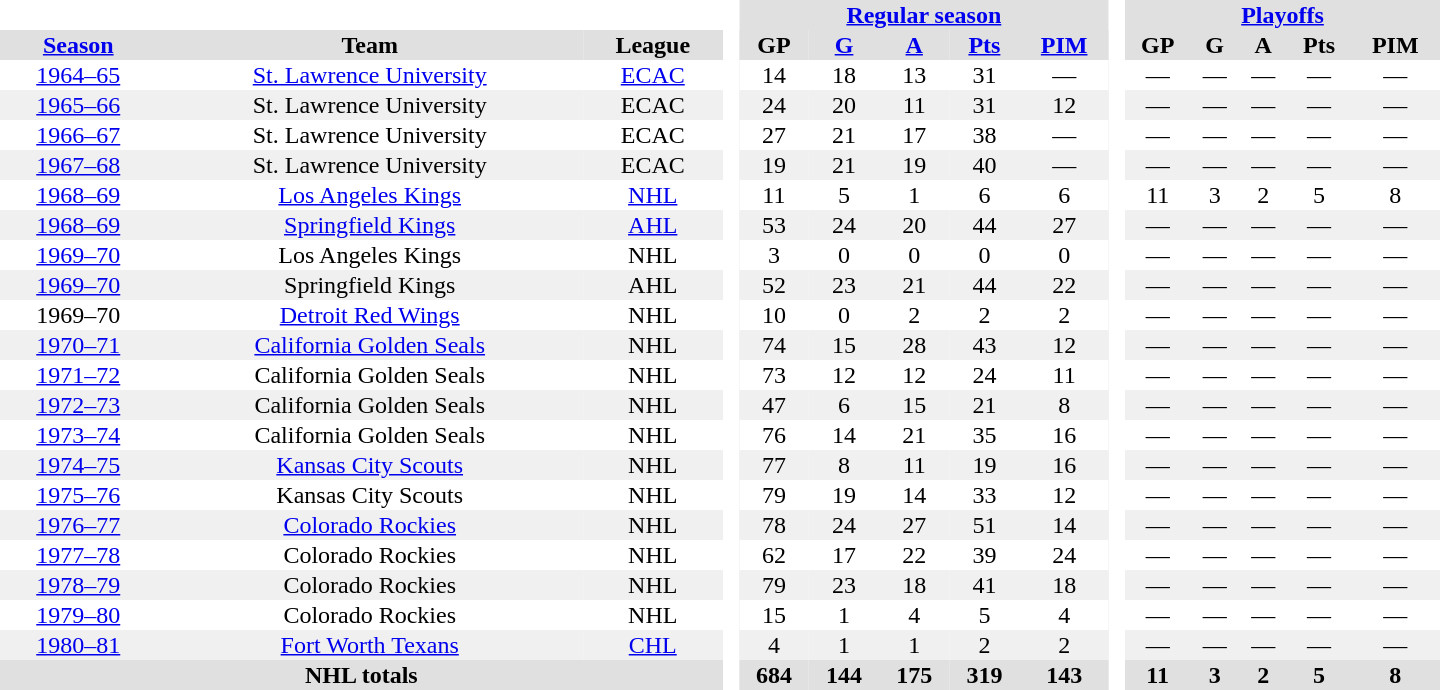<table border="0" cellpadding="1" cellspacing="0" style="text-align:center; width:60em">
<tr bgcolor="#e0e0e0">
<th colspan="3" bgcolor="#ffffff"> </th>
<th rowspan="99" bgcolor="#ffffff"> </th>
<th colspan="5"><a href='#'>Regular season</a></th>
<th rowspan="99" bgcolor="#ffffff"> </th>
<th colspan="5"><a href='#'>Playoffs</a></th>
</tr>
<tr bgcolor="#e0e0e0">
<th><a href='#'>Season</a></th>
<th>Team</th>
<th>League</th>
<th>GP</th>
<th><a href='#'>G</a></th>
<th><a href='#'>A</a></th>
<th><a href='#'>Pts</a></th>
<th><a href='#'>PIM</a></th>
<th>GP</th>
<th>G</th>
<th>A</th>
<th>Pts</th>
<th>PIM</th>
</tr>
<tr>
<td><a href='#'>1964–65</a></td>
<td><a href='#'>St. Lawrence University</a></td>
<td><a href='#'>ECAC</a></td>
<td>14</td>
<td>18</td>
<td>13</td>
<td>31</td>
<td>—</td>
<td>—</td>
<td>—</td>
<td>—</td>
<td>—</td>
<td>—</td>
</tr>
<tr bgcolor="#f0f0f0">
<td><a href='#'>1965–66</a></td>
<td>St. Lawrence University</td>
<td>ECAC</td>
<td>24</td>
<td>20</td>
<td>11</td>
<td>31</td>
<td>12</td>
<td>—</td>
<td>—</td>
<td>—</td>
<td>—</td>
<td>—</td>
</tr>
<tr>
<td><a href='#'>1966–67</a></td>
<td>St. Lawrence University</td>
<td>ECAC</td>
<td>27</td>
<td>21</td>
<td>17</td>
<td>38</td>
<td>—</td>
<td>—</td>
<td>—</td>
<td>—</td>
<td>—</td>
<td>—</td>
</tr>
<tr bgcolor="#f0f0f0">
<td><a href='#'>1967–68</a></td>
<td>St. Lawrence University</td>
<td>ECAC</td>
<td>19</td>
<td>21</td>
<td>19</td>
<td>40</td>
<td>—</td>
<td>—</td>
<td>—</td>
<td>—</td>
<td>—</td>
<td>—</td>
</tr>
<tr>
<td><a href='#'>1968–69</a></td>
<td><a href='#'>Los Angeles Kings</a></td>
<td><a href='#'>NHL</a></td>
<td>11</td>
<td>5</td>
<td>1</td>
<td>6</td>
<td>6</td>
<td>11</td>
<td>3</td>
<td>2</td>
<td>5</td>
<td>8</td>
</tr>
<tr bgcolor="#f0f0f0">
<td><a href='#'>1968–69</a></td>
<td><a href='#'>Springfield Kings</a></td>
<td><a href='#'>AHL</a></td>
<td>53</td>
<td>24</td>
<td>20</td>
<td>44</td>
<td>27</td>
<td>—</td>
<td>—</td>
<td>—</td>
<td>—</td>
<td>—</td>
</tr>
<tr>
<td><a href='#'>1969–70</a></td>
<td>Los Angeles Kings</td>
<td>NHL</td>
<td>3</td>
<td>0</td>
<td>0</td>
<td>0</td>
<td>0</td>
<td>—</td>
<td>—</td>
<td>—</td>
<td>—</td>
<td>—</td>
</tr>
<tr bgcolor="#f0f0f0">
<td><a href='#'>1969–70</a></td>
<td>Springfield Kings</td>
<td>AHL</td>
<td>52</td>
<td>23</td>
<td>21</td>
<td>44</td>
<td>22</td>
<td>—</td>
<td>—</td>
<td>—</td>
<td>—</td>
<td>—</td>
</tr>
<tr>
<td>1969–70</td>
<td><a href='#'>Detroit Red Wings</a></td>
<td>NHL</td>
<td>10</td>
<td>0</td>
<td>2</td>
<td>2</td>
<td>2</td>
<td>—</td>
<td>—</td>
<td>—</td>
<td>—</td>
<td>—</td>
</tr>
<tr bgcolor="#f0f0f0">
<td><a href='#'>1970–71</a></td>
<td><a href='#'>California Golden Seals</a></td>
<td>NHL</td>
<td>74</td>
<td>15</td>
<td>28</td>
<td>43</td>
<td>12</td>
<td>—</td>
<td>—</td>
<td>—</td>
<td>—</td>
<td>—</td>
</tr>
<tr>
<td><a href='#'>1971–72</a></td>
<td>California Golden Seals</td>
<td>NHL</td>
<td>73</td>
<td>12</td>
<td>12</td>
<td>24</td>
<td>11</td>
<td>—</td>
<td>—</td>
<td>—</td>
<td>—</td>
<td>—</td>
</tr>
<tr bgcolor="#f0f0f0">
<td><a href='#'>1972–73</a></td>
<td>California Golden Seals</td>
<td>NHL</td>
<td>47</td>
<td>6</td>
<td>15</td>
<td>21</td>
<td>8</td>
<td>—</td>
<td>—</td>
<td>—</td>
<td>—</td>
<td>—</td>
</tr>
<tr>
<td><a href='#'>1973–74</a></td>
<td>California Golden Seals</td>
<td>NHL</td>
<td>76</td>
<td>14</td>
<td>21</td>
<td>35</td>
<td>16</td>
<td>—</td>
<td>—</td>
<td>—</td>
<td>—</td>
<td>—</td>
</tr>
<tr bgcolor="#f0f0f0">
<td><a href='#'>1974–75</a></td>
<td><a href='#'>Kansas City Scouts</a></td>
<td>NHL</td>
<td>77</td>
<td>8</td>
<td>11</td>
<td>19</td>
<td>16</td>
<td>—</td>
<td>—</td>
<td>—</td>
<td>—</td>
<td>—</td>
</tr>
<tr>
<td><a href='#'>1975–76</a></td>
<td>Kansas City Scouts</td>
<td>NHL</td>
<td>79</td>
<td>19</td>
<td>14</td>
<td>33</td>
<td>12</td>
<td>—</td>
<td>—</td>
<td>—</td>
<td>—</td>
<td>—</td>
</tr>
<tr bgcolor="#f0f0f0">
<td><a href='#'>1976–77</a></td>
<td><a href='#'>Colorado Rockies</a></td>
<td>NHL</td>
<td>78</td>
<td>24</td>
<td>27</td>
<td>51</td>
<td>14</td>
<td>—</td>
<td>—</td>
<td>—</td>
<td>—</td>
<td>—</td>
</tr>
<tr>
<td><a href='#'>1977–78</a></td>
<td>Colorado Rockies</td>
<td>NHL</td>
<td>62</td>
<td>17</td>
<td>22</td>
<td>39</td>
<td>24</td>
<td>—</td>
<td>—</td>
<td>—</td>
<td>—</td>
<td>—</td>
</tr>
<tr bgcolor="#f0f0f0">
<td><a href='#'>1978–79</a></td>
<td>Colorado Rockies</td>
<td>NHL</td>
<td>79</td>
<td>23</td>
<td>18</td>
<td>41</td>
<td>18</td>
<td>—</td>
<td>—</td>
<td>—</td>
<td>—</td>
<td>—</td>
</tr>
<tr>
<td><a href='#'>1979–80</a></td>
<td>Colorado Rockies</td>
<td>NHL</td>
<td>15</td>
<td>1</td>
<td>4</td>
<td>5</td>
<td>4</td>
<td>—</td>
<td>—</td>
<td>—</td>
<td>—</td>
<td>—</td>
</tr>
<tr bgcolor="#f0f0f0">
<td><a href='#'>1980–81</a></td>
<td><a href='#'>Fort Worth Texans</a></td>
<td><a href='#'>CHL</a></td>
<td>4</td>
<td>1</td>
<td>1</td>
<td>2</td>
<td>2</td>
<td>—</td>
<td>—</td>
<td>—</td>
<td>—</td>
<td>—</td>
</tr>
<tr bgcolor="#e0e0e0">
<th colspan="3">NHL totals</th>
<th>684</th>
<th>144</th>
<th>175</th>
<th>319</th>
<th>143</th>
<th>11</th>
<th>3</th>
<th>2</th>
<th>5</th>
<th>8</th>
</tr>
</table>
